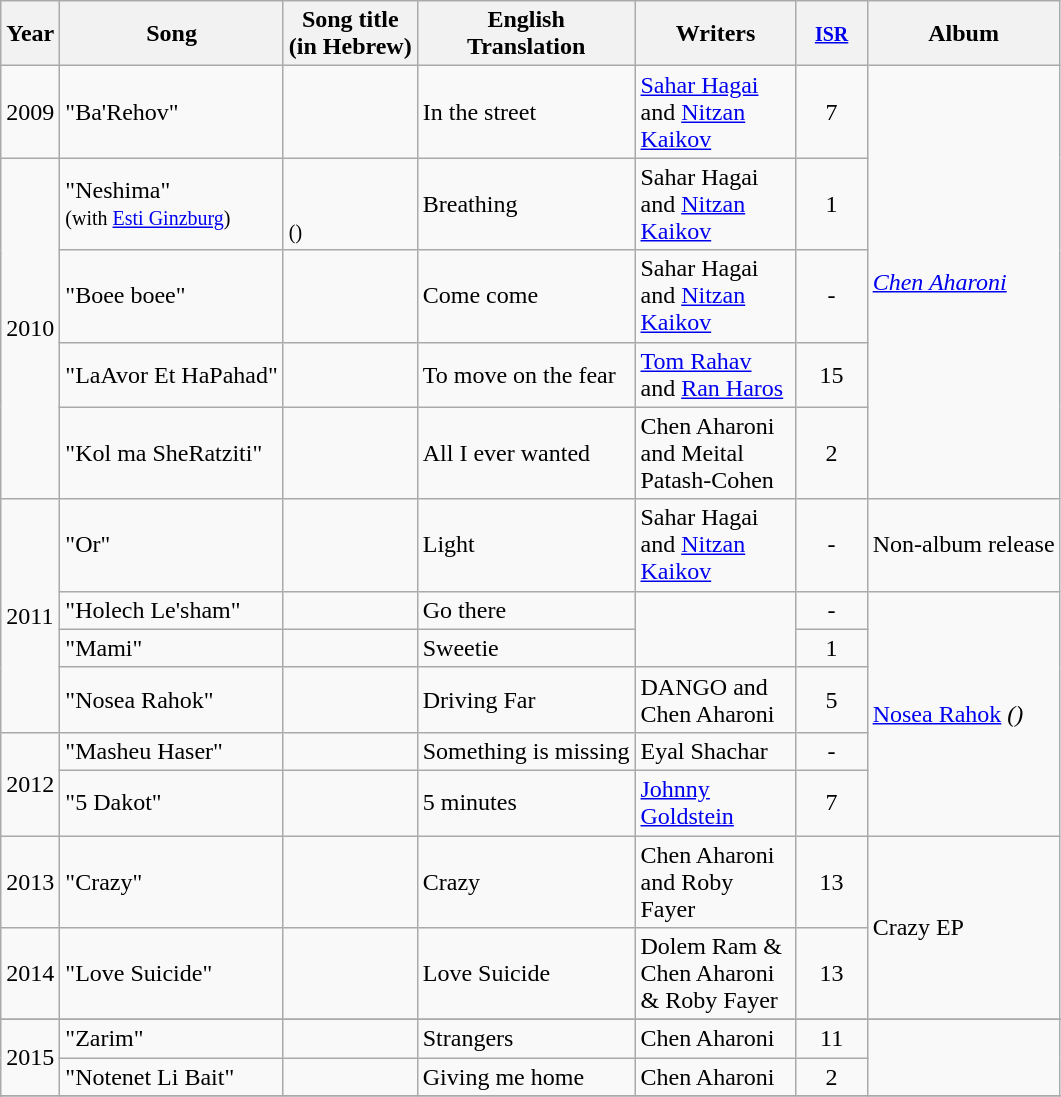<table class="wikitable">
<tr>
<th>Year</th>
<th>Song</th>
<th>Song title <br>(in Hebrew)</th>
<th>English <br>Translation</th>
<th width="100">Writers</th>
<th width="40"><small><a href='#'>ISR</a></small></th>
<th>Album</th>
</tr>
<tr>
<td>2009</td>
<td>"Ba'Rehov"</td>
<td></td>
<td>In the street</td>
<td><a href='#'>Sahar Hagai</a> and <a href='#'>Nitzan Kaikov</a></td>
<td align="center">7</td>
<td rowspan="5"><em><a href='#'>Chen Aharoni</a></em></td>
</tr>
<tr>
<td rowspan="4">2010</td>
<td>"Neshima" <br><small>(with <a href='#'>Esti Ginzburg</a>)</small></td>
<td><div><br><br><small>()</small></div></td>
<td>Breathing</td>
<td>Sahar Hagai and <a href='#'>Nitzan Kaikov</a></td>
<td align="center">1</td>
</tr>
<tr>
<td>"Boee boee"</td>
<td></td>
<td>Come come</td>
<td>Sahar Hagai and <a href='#'>Nitzan Kaikov</a></td>
<td align="center">-</td>
</tr>
<tr>
<td>"LaAvor Et HaPahad"</td>
<td></td>
<td>To move on the fear</td>
<td><a href='#'>Tom Rahav</a> and <a href='#'>Ran Haros</a></td>
<td align="center">15</td>
</tr>
<tr>
<td>"Kol ma SheRatziti"</td>
<td></td>
<td>All I ever wanted</td>
<td>Chen Aharoni and Meital Patash-Cohen</td>
<td align="center">2</td>
</tr>
<tr>
<td rowspan="4">2011</td>
<td>"Or"</td>
<td></td>
<td>Light</td>
<td>Sahar Hagai and <a href='#'>Nitzan Kaikov</a></td>
<td align="center">-</td>
<td rowspan="1">Non-album release</td>
</tr>
<tr>
<td>"Holech Le'sham"</td>
<td></td>
<td>Go there</td>
<td rowspan="2"></td>
<td align="center">-</td>
<td rowspan="5"><a href='#'>Nosea Rahok</a><em> ()</td>
</tr>
<tr>
<td>"Mami"</td>
<td></td>
<td>Sweetie</td>
<td align="center">1</td>
</tr>
<tr>
<td>"Nosea Rahok"</td>
<td></td>
<td>Driving Far</td>
<td>DANGO and Chen Aharoni</td>
<td align="center">5</td>
</tr>
<tr>
<td rowspan="2">2012</td>
<td>"Masheu Haser"</td>
<td></td>
<td>Something is missing</td>
<td>Eyal Shachar</td>
<td align="center">-</td>
</tr>
<tr>
<td>"5 Dakot"</td>
<td></td>
<td>5 minutes</td>
<td><a href='#'>Johnny Goldstein</a></td>
<td align="center">7</td>
</tr>
<tr>
<td rowspan="1">2013</td>
<td>"Crazy"</td>
<td></td>
<td>Crazy</td>
<td>Chen Aharoni and Roby Fayer</td>
<td align="center">13</td>
<td align="left" rowspan=2></em>Crazy EP<em></td>
</tr>
<tr>
<td rowspan="1">2014</td>
<td>"Love Suicide"</td>
<td></td>
<td>Love Suicide</td>
<td>Dolem Ram & Chen Aharoni & Roby Fayer</td>
<td align="center">13</td>
</tr>
<tr>
</tr>
<tr>
<td rowspan="2">2015</td>
<td>"Zarim"</td>
<td></td>
<td>Strangers</td>
<td>Chen Aharoni</td>
<td align="center">11</td>
<td rowspan="2"></td>
</tr>
<tr>
<td>"Notenet Li Bait"</td>
<td></td>
<td>Giving me home</td>
<td>Chen Aharoni</td>
<td align="center">2</td>
</tr>
<tr>
</tr>
<tr>
</tr>
</table>
